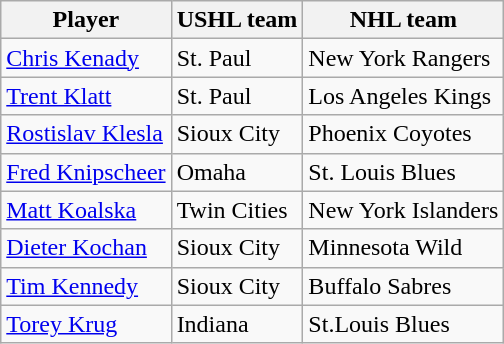<table class="wikitable">
<tr>
<th>Player</th>
<th>USHL team</th>
<th>NHL team</th>
</tr>
<tr>
<td><a href='#'>Chris Kenady</a></td>
<td>St. Paul</td>
<td>New York Rangers</td>
</tr>
<tr>
<td><a href='#'>Trent Klatt</a></td>
<td>St. Paul</td>
<td>Los Angeles Kings</td>
</tr>
<tr>
<td><a href='#'>Rostislav Klesla</a></td>
<td>Sioux City</td>
<td>Phoenix Coyotes</td>
</tr>
<tr>
<td><a href='#'>Fred Knipscheer</a></td>
<td>Omaha</td>
<td>St. Louis Blues</td>
</tr>
<tr>
<td><a href='#'>Matt Koalska</a></td>
<td>Twin Cities</td>
<td>New York Islanders</td>
</tr>
<tr>
<td><a href='#'>Dieter Kochan</a></td>
<td>Sioux City</td>
<td>Minnesota Wild</td>
</tr>
<tr>
<td><a href='#'>Tim Kennedy</a></td>
<td>Sioux City</td>
<td>Buffalo Sabres</td>
</tr>
<tr>
<td><a href='#'>Torey Krug</a></td>
<td>Indiana</td>
<td>St.Louis Blues</td>
</tr>
</table>
